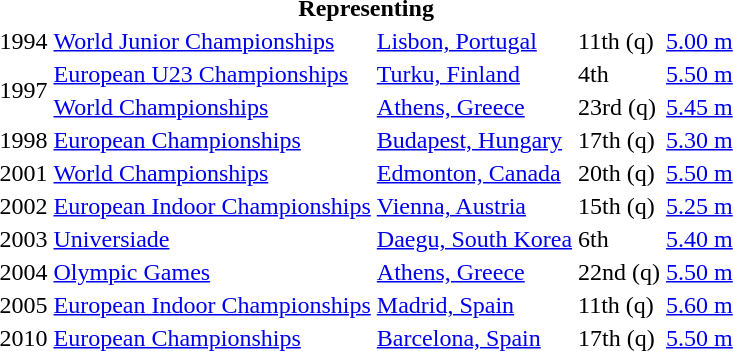<table>
<tr>
<th colspan="6">Representing </th>
</tr>
<tr>
<td>1994</td>
<td><a href='#'>World Junior Championships</a></td>
<td><a href='#'>Lisbon, Portugal</a></td>
<td>11th (q)</td>
<td><a href='#'>5.00 m</a></td>
</tr>
<tr>
<td rowspan=2>1997</td>
<td><a href='#'>European U23 Championships</a></td>
<td><a href='#'>Turku, Finland</a></td>
<td>4th</td>
<td><a href='#'>5.50 m</a></td>
</tr>
<tr>
<td><a href='#'>World Championships</a></td>
<td><a href='#'>Athens, Greece</a></td>
<td>23rd (q)</td>
<td><a href='#'>5.45 m</a></td>
</tr>
<tr>
<td>1998</td>
<td><a href='#'>European Championships</a></td>
<td><a href='#'>Budapest, Hungary</a></td>
<td>17th (q)</td>
<td><a href='#'>5.30 m</a></td>
</tr>
<tr>
<td>2001</td>
<td><a href='#'>World Championships</a></td>
<td><a href='#'>Edmonton, Canada</a></td>
<td>20th (q)</td>
<td><a href='#'>5.50 m</a></td>
</tr>
<tr>
<td>2002</td>
<td><a href='#'>European Indoor Championships</a></td>
<td><a href='#'>Vienna, Austria</a></td>
<td>15th (q)</td>
<td><a href='#'>5.25 m</a></td>
</tr>
<tr>
<td>2003</td>
<td><a href='#'>Universiade</a></td>
<td><a href='#'>Daegu, South Korea</a></td>
<td>6th</td>
<td><a href='#'>5.40 m</a></td>
</tr>
<tr>
<td>2004</td>
<td><a href='#'>Olympic Games</a></td>
<td><a href='#'>Athens, Greece</a></td>
<td>22nd (q)</td>
<td><a href='#'>5.50 m</a></td>
</tr>
<tr>
<td>2005</td>
<td><a href='#'>European Indoor Championships</a></td>
<td><a href='#'>Madrid, Spain</a></td>
<td>11th (q)</td>
<td><a href='#'>5.60 m</a></td>
</tr>
<tr>
<td>2010</td>
<td><a href='#'>European Championships</a></td>
<td><a href='#'>Barcelona, Spain</a></td>
<td>17th (q)</td>
<td><a href='#'>5.50 m</a></td>
</tr>
</table>
